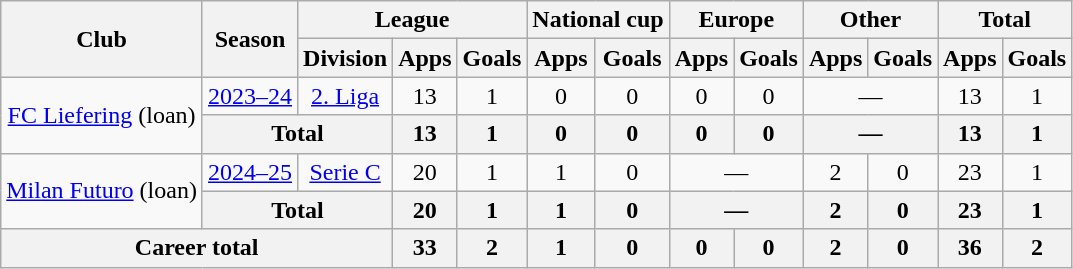<table class="wikitable" style="text-align: center;">
<tr>
<th rowspan="2">Club</th>
<th rowspan="2">Season</th>
<th colspan="3">League</th>
<th colspan="2">National cup</th>
<th colspan="2">Europe</th>
<th colspan="2">Other</th>
<th colspan="2">Total</th>
</tr>
<tr>
<th>Division</th>
<th>Apps</th>
<th>Goals</th>
<th>Apps</th>
<th>Goals</th>
<th>Apps</th>
<th>Goals</th>
<th>Apps</th>
<th>Goals</th>
<th>Apps</th>
<th>Goals</th>
</tr>
<tr>
<td rowspan="2"><a href='#'>FC Liefering</a> (loan)</td>
<td><a href='#'>2023–24</a></td>
<td><a href='#'>2. Liga</a></td>
<td>13</td>
<td>1</td>
<td>0</td>
<td>0</td>
<td>0</td>
<td>0</td>
<td colspan="2">—</td>
<td>13</td>
<td>1</td>
</tr>
<tr>
<th colspan="2">Total</th>
<th>13</th>
<th>1</th>
<th>0</th>
<th>0</th>
<th>0</th>
<th>0</th>
<th colspan="2">—</th>
<th>13</th>
<th>1</th>
</tr>
<tr>
<td rowspan="2"><a href='#'>Milan Futuro</a> (loan)</td>
<td><a href='#'>2024–25</a></td>
<td><a href='#'>Serie C</a></td>
<td>20</td>
<td>1</td>
<td>1</td>
<td>0</td>
<td colspan="2">—</td>
<td>2 </td>
<td>0</td>
<td>23</td>
<td>1</td>
</tr>
<tr>
<th colspan="2">Total</th>
<th>20</th>
<th>1</th>
<th>1</th>
<th>0</th>
<th colspan="2">—</th>
<th>2</th>
<th>0</th>
<th>23</th>
<th>1</th>
</tr>
<tr>
<th colspan="3">Career total</th>
<th>33</th>
<th>2</th>
<th>1</th>
<th>0</th>
<th>0</th>
<th>0</th>
<th>2</th>
<th>0</th>
<th>36</th>
<th>2</th>
</tr>
</table>
